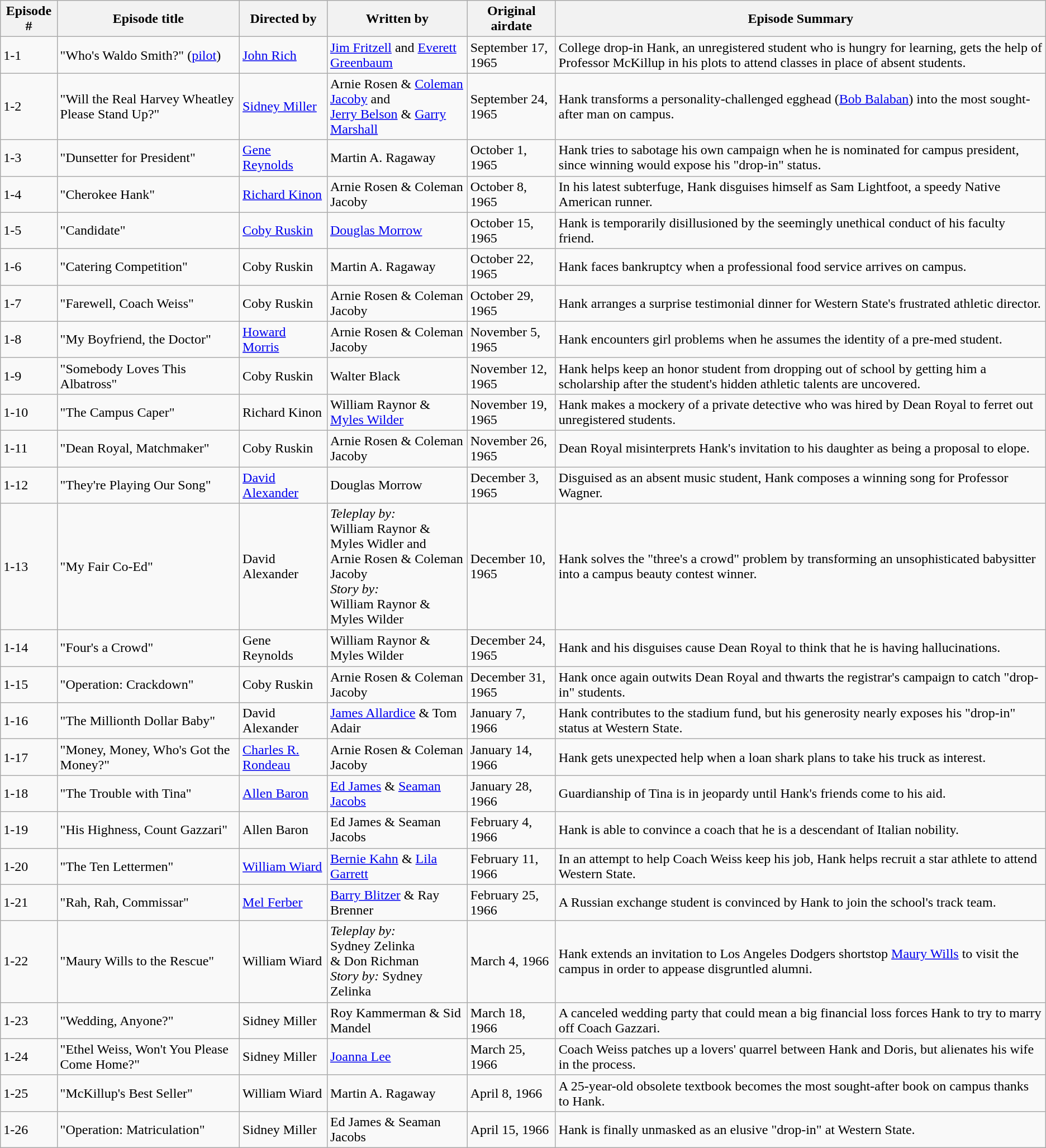<table class="wikitable">
<tr>
<th>Episode #</th>
<th>Episode title</th>
<th>Directed by</th>
<th>Written by</th>
<th>Original airdate</th>
<th>Episode Summary</th>
</tr>
<tr>
<td>1-1</td>
<td>"Who's Waldo Smith?" (<a href='#'>pilot</a>)</td>
<td><a href='#'>John Rich</a></td>
<td><a href='#'>Jim Fritzell</a> and <a href='#'>Everett Greenbaum</a></td>
<td>September 17, 1965</td>
<td>College drop-in Hank, an unregistered student who is hungry for learning, gets the help of Professor McKillup in his plots to attend classes in place of absent students.</td>
</tr>
<tr>
<td>1-2</td>
<td>"Will the Real Harvey Wheatley Please Stand Up?"</td>
<td><a href='#'>Sidney Miller</a></td>
<td>Arnie Rosen & <a href='#'>Coleman Jacoby</a> and<br><a href='#'>Jerry Belson</a> & <a href='#'>Garry Marshall</a></td>
<td>September 24, 1965</td>
<td>Hank transforms a personality-challenged egghead (<a href='#'>Bob Balaban</a>) into the most sought-after man on campus.</td>
</tr>
<tr>
<td>1-3</td>
<td>"Dunsetter for President"</td>
<td><a href='#'>Gene Reynolds</a></td>
<td>Martin A. Ragaway</td>
<td>October 1, 1965</td>
<td>Hank tries to sabotage his own campaign when he is nominated for campus president, since winning would expose his "drop-in" status.</td>
</tr>
<tr>
<td>1-4</td>
<td>"Cherokee Hank"</td>
<td><a href='#'>Richard Kinon</a></td>
<td>Arnie Rosen & Coleman Jacoby</td>
<td>October 8, 1965</td>
<td>In his latest subterfuge, Hank disguises himself as Sam Lightfoot, a speedy Native American runner.</td>
</tr>
<tr>
<td>1-5</td>
<td>"Candidate"</td>
<td><a href='#'>Coby Ruskin</a></td>
<td><a href='#'>Douglas Morrow</a></td>
<td>October 15, 1965</td>
<td>Hank is temporarily disillusioned by the seemingly unethical conduct of his faculty friend.</td>
</tr>
<tr>
<td>1-6</td>
<td>"Catering Competition"</td>
<td>Coby Ruskin</td>
<td>Martin A. Ragaway</td>
<td>October 22, 1965</td>
<td>Hank faces bankruptcy when a professional food service arrives on campus.</td>
</tr>
<tr>
<td>1-7</td>
<td>"Farewell, Coach Weiss"</td>
<td>Coby Ruskin</td>
<td>Arnie Rosen & Coleman Jacoby</td>
<td>October 29, 1965</td>
<td>Hank arranges a surprise testimonial dinner for Western State's frustrated athletic director.</td>
</tr>
<tr>
<td>1-8</td>
<td>"My Boyfriend, the Doctor"</td>
<td><a href='#'>Howard Morris</a></td>
<td>Arnie Rosen & Coleman Jacoby</td>
<td>November 5, 1965</td>
<td>Hank encounters girl problems when he assumes the identity of a pre-med student.</td>
</tr>
<tr>
<td>1-9</td>
<td>"Somebody Loves This Albatross"</td>
<td>Coby Ruskin</td>
<td>Walter Black</td>
<td>November 12, 1965</td>
<td>Hank helps keep an honor student from dropping out of school by getting him a scholarship after the student's hidden athletic talents are uncovered.</td>
</tr>
<tr>
<td>1-10</td>
<td>"The Campus Caper"</td>
<td>Richard Kinon</td>
<td>William Raynor & <a href='#'>Myles Wilder</a></td>
<td>November 19, 1965</td>
<td>Hank makes a mockery of a private detective who was hired by Dean Royal to ferret out unregistered students.</td>
</tr>
<tr>
<td>1-11</td>
<td>"Dean Royal, Matchmaker"</td>
<td>Coby Ruskin</td>
<td>Arnie Rosen & Coleman Jacoby</td>
<td>November 26, 1965</td>
<td>Dean Royal misinterprets Hank's invitation to his daughter as being a proposal to elope.</td>
</tr>
<tr>
<td>1-12</td>
<td>"They're Playing Our Song"</td>
<td><a href='#'>David Alexander</a></td>
<td>Douglas Morrow</td>
<td>December 3, 1965</td>
<td>Disguised as an absent music student, Hank composes a winning song for Professor Wagner.</td>
</tr>
<tr>
<td>1-13</td>
<td>"My Fair Co-Ed"</td>
<td>David Alexander</td>
<td><em>Teleplay by:</em><br>William Raynor & Myles Widler and<br>Arnie Rosen & Coleman Jacoby<br><em>Story by:</em><br>William Raynor & Myles Wilder</td>
<td>December 10, 1965</td>
<td>Hank solves the "three's a crowd" problem by transforming an unsophisticated babysitter into a campus beauty contest winner.</td>
</tr>
<tr>
<td>1-14</td>
<td>"Four's a Crowd"</td>
<td>Gene Reynolds</td>
<td>William Raynor & Myles Wilder</td>
<td>December 24, 1965</td>
<td>Hank and his disguises cause Dean Royal to think that he is having hallucinations.</td>
</tr>
<tr>
<td>1-15</td>
<td>"Operation: Crackdown"</td>
<td>Coby Ruskin</td>
<td>Arnie Rosen & Coleman Jacoby</td>
<td>December 31, 1965</td>
<td>Hank once again outwits Dean Royal and thwarts the registrar's campaign to catch "drop-in" students.</td>
</tr>
<tr>
<td>1-16</td>
<td>"The Millionth Dollar Baby"</td>
<td>David Alexander</td>
<td><a href='#'>James Allardice</a> & Tom Adair</td>
<td>January 7, 1966</td>
<td>Hank contributes to the stadium fund, but his generosity nearly exposes his "drop-in" status at Western State.</td>
</tr>
<tr>
<td>1-17</td>
<td>"Money, Money, Who's Got the Money?"</td>
<td><a href='#'>Charles R. Rondeau</a></td>
<td>Arnie Rosen & Coleman Jacoby</td>
<td>January 14, 1966</td>
<td>Hank gets unexpected help when a loan shark plans to take his truck as interest.</td>
</tr>
<tr>
<td>1-18</td>
<td>"The Trouble with Tina"</td>
<td><a href='#'>Allen Baron</a></td>
<td><a href='#'>Ed James</a> & <a href='#'>Seaman Jacobs</a></td>
<td>January 28, 1966</td>
<td>Guardianship of Tina is in jeopardy until Hank's friends come to his aid.</td>
</tr>
<tr>
<td>1-19</td>
<td>"His Highness, Count Gazzari"</td>
<td>Allen Baron</td>
<td>Ed James & Seaman Jacobs</td>
<td>February 4, 1966</td>
<td>Hank is able to convince a coach that he is a descendant of Italian nobility.</td>
</tr>
<tr>
<td>1-20</td>
<td>"The Ten Lettermen"</td>
<td><a href='#'>William Wiard</a></td>
<td><a href='#'>Bernie Kahn</a> & <a href='#'>Lila Garrett</a></td>
<td>February 11, 1966</td>
<td>In an attempt to help Coach Weiss keep his job, Hank helps recruit a star athlete to attend Western State.</td>
</tr>
<tr>
<td>1-21</td>
<td>"Rah, Rah, Commissar"</td>
<td><a href='#'>Mel Ferber</a></td>
<td><a href='#'>Barry Blitzer</a> & Ray Brenner</td>
<td>February 25, 1966</td>
<td>A Russian exchange student is convinced by Hank to join the school's track team.</td>
</tr>
<tr>
<td>1-22</td>
<td>"Maury Wills to the Rescue"</td>
<td>William Wiard</td>
<td><em>Teleplay by:</em><br>Sydney Zelinka<br>& Don Richman<br><em>Story by:</em> Sydney Zelinka</td>
<td>March 4, 1966</td>
<td>Hank extends an invitation to Los Angeles Dodgers shortstop <a href='#'>Maury Wills</a> to visit the campus in order to appease disgruntled alumni.</td>
</tr>
<tr>
<td>1-23</td>
<td>"Wedding, Anyone?"</td>
<td>Sidney Miller</td>
<td>Roy Kammerman & Sid Mandel</td>
<td>March 18, 1966</td>
<td>A canceled wedding party that could mean a big financial loss forces Hank to try to marry off Coach Gazzari.</td>
</tr>
<tr>
<td>1-24</td>
<td>"Ethel Weiss, Won't You Please Come Home?"</td>
<td>Sidney Miller</td>
<td><a href='#'>Joanna Lee</a></td>
<td>March 25, 1966</td>
<td>Coach Weiss patches up a lovers' quarrel between Hank and Doris, but alienates his wife in the process.</td>
</tr>
<tr>
<td>1-25</td>
<td>"McKillup's Best Seller"</td>
<td>William Wiard</td>
<td>Martin A. Ragaway</td>
<td>April 8, 1966</td>
<td>A 25-year-old obsolete textbook becomes the most sought-after book on campus thanks to Hank.</td>
</tr>
<tr>
<td>1-26</td>
<td>"Operation: Matriculation"</td>
<td>Sidney Miller</td>
<td>Ed James & Seaman Jacobs</td>
<td>April 15, 1966</td>
<td>Hank is finally unmasked as an elusive "drop-in" at Western State.</td>
</tr>
</table>
